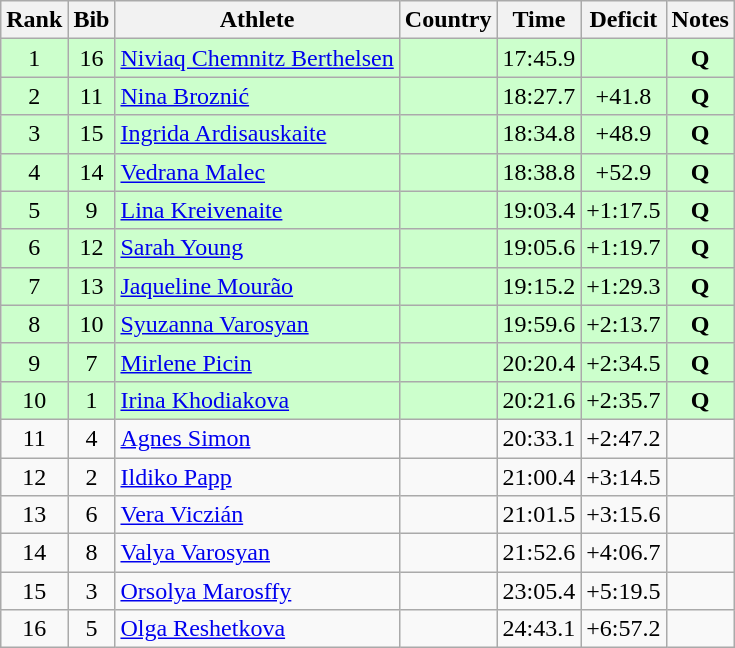<table class="wikitable sortable" style="text-align:center">
<tr>
<th>Rank</th>
<th>Bib</th>
<th>Athlete</th>
<th>Country</th>
<th>Time</th>
<th>Deficit</th>
<th>Notes</th>
</tr>
<tr bgcolor="#ccffcc">
<td>1</td>
<td>16</td>
<td align=left><a href='#'>Niviaq Chemnitz Berthelsen</a></td>
<td align=left></td>
<td>17:45.9</td>
<td></td>
<td><strong>Q</strong></td>
</tr>
<tr bgcolor="#ccffcc">
<td>2</td>
<td>11</td>
<td align=left><a href='#'>Nina Broznić</a></td>
<td align=left></td>
<td>18:27.7</td>
<td>+41.8</td>
<td><strong>Q</strong></td>
</tr>
<tr bgcolor="#ccffcc">
<td>3</td>
<td>15</td>
<td align=left><a href='#'>Ingrida Ardisauskaite</a></td>
<td align=left></td>
<td>18:34.8</td>
<td>+48.9</td>
<td><strong>Q</strong></td>
</tr>
<tr bgcolor="#ccffcc">
<td>4</td>
<td>14</td>
<td align=left><a href='#'>Vedrana Malec</a></td>
<td align=left></td>
<td>18:38.8</td>
<td>+52.9</td>
<td><strong>Q</strong></td>
</tr>
<tr bgcolor="#ccffcc">
<td>5</td>
<td>9</td>
<td align=left><a href='#'>Lina Kreivenaite</a></td>
<td align=left></td>
<td>19:03.4</td>
<td>+1:17.5</td>
<td><strong>Q</strong></td>
</tr>
<tr bgcolor="#ccffcc">
<td>6</td>
<td>12</td>
<td align=left><a href='#'>Sarah Young</a></td>
<td align=left></td>
<td>19:05.6</td>
<td>+1:19.7</td>
<td><strong>Q</strong></td>
</tr>
<tr bgcolor="#ccffcc">
<td>7</td>
<td>13</td>
<td align=left><a href='#'>Jaqueline Mourão</a></td>
<td align=left></td>
<td>19:15.2</td>
<td>+1:29.3</td>
<td><strong>Q</strong></td>
</tr>
<tr bgcolor="#ccffcc">
<td>8</td>
<td>10</td>
<td align=left><a href='#'>Syuzanna Varosyan</a></td>
<td align=left></td>
<td>19:59.6</td>
<td>+2:13.7</td>
<td><strong>Q</strong></td>
</tr>
<tr bgcolor="#ccffcc">
<td>9</td>
<td>7</td>
<td align=left><a href='#'>Mirlene Picin</a></td>
<td align=left></td>
<td>20:20.4</td>
<td>+2:34.5</td>
<td><strong>Q</strong></td>
</tr>
<tr bgcolor="#ccffcc">
<td>10</td>
<td>1</td>
<td align=left><a href='#'>Irina Khodiakova</a></td>
<td align=left></td>
<td>20:21.6</td>
<td>+2:35.7</td>
<td><strong>Q</strong></td>
</tr>
<tr>
<td>11</td>
<td>4</td>
<td align=left><a href='#'>Agnes Simon</a></td>
<td align=left></td>
<td>20:33.1</td>
<td>+2:47.2</td>
<td></td>
</tr>
<tr>
<td>12</td>
<td>2</td>
<td align=left><a href='#'>Ildiko Papp</a></td>
<td align=left></td>
<td>21:00.4</td>
<td>+3:14.5</td>
<td></td>
</tr>
<tr>
<td>13</td>
<td>6</td>
<td align=left><a href='#'>Vera Viczián</a></td>
<td align=left></td>
<td>21:01.5</td>
<td>+3:15.6</td>
<td></td>
</tr>
<tr>
<td>14</td>
<td>8</td>
<td align=left><a href='#'>Valya Varosyan</a></td>
<td align=left></td>
<td>21:52.6</td>
<td>+4:06.7</td>
<td></td>
</tr>
<tr>
<td>15</td>
<td>3</td>
<td align=left><a href='#'>Orsolya Marosffy</a></td>
<td align=left></td>
<td>23:05.4</td>
<td>+5:19.5</td>
<td></td>
</tr>
<tr>
<td>16</td>
<td>5</td>
<td align=left><a href='#'>Olga Reshetkova</a></td>
<td align=left></td>
<td>24:43.1</td>
<td>+6:57.2</td>
<td></td>
</tr>
</table>
